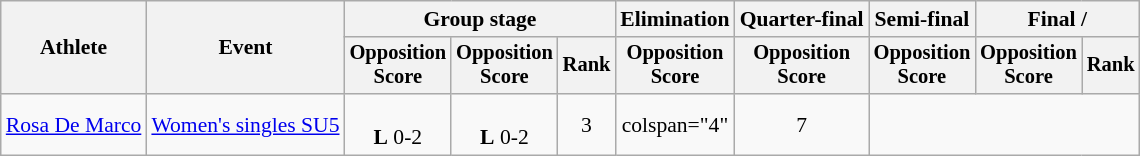<table class="wikitable" style="font-size:90%">
<tr>
<th rowspan="2">Athlete</th>
<th rowspan="2">Event</th>
<th colspan="3">Group stage</th>
<th>Elimination</th>
<th>Quarter-final</th>
<th>Semi-final</th>
<th colspan="2">Final / </th>
</tr>
<tr style="font-size:95%">
<th>Opposition<br>Score</th>
<th>Opposition<br>Score</th>
<th>Rank</th>
<th>Opposition<br>Score</th>
<th>Opposition<br>Score</th>
<th>Opposition<br>Score</th>
<th>Opposition<br>Score</th>
<th>Rank</th>
</tr>
<tr align="center">
<td align=left><a href='#'>Rosa De Marco</a></td>
<td align=left><a href='#'>Women's singles SU5</a></td>
<td><br><strong>L</strong> 0-2</td>
<td><br><strong>L</strong> 0-2</td>
<td>3</td>
<td>colspan="4" </td>
<td>7</td>
</tr>
</table>
